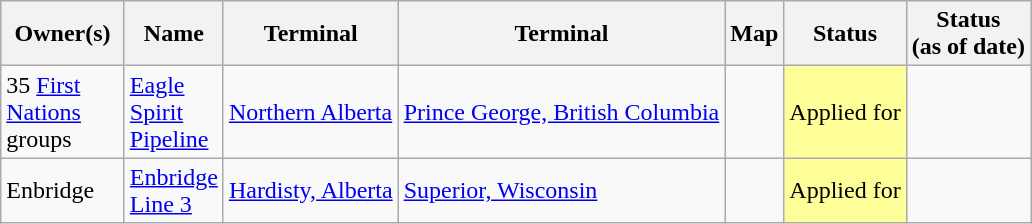<table class="wikitable sortable">
<tr>
<th style="width: 75px;">Owner(s)</th>
<th style="width: 50px;">Name</th>
<th>Terminal</th>
<th>Terminal</th>
<th>Map</th>
<th>Status</th>
<th>Status<br>(as of date)</th>
</tr>
<tr>
<td>35 <a href='#'>First Nations</a> groups</td>
<td><a href='#'>Eagle Spirit Pipeline</a></td>
<td><a href='#'>Northern Alberta</a></td>
<td><a href='#'>Prince George, British Columbia</a></td>
<td></td>
<td style="background:#ff9;">Applied for</td>
<td></td>
</tr>
<tr>
<td>Enbridge</td>
<td><a href='#'>Enbridge Line 3</a></td>
<td><a href='#'>Hardisty, Alberta</a></td>
<td><a href='#'>Superior, Wisconsin</a></td>
<td></td>
<td style="background:#ff9;">Applied for</td>
<td></td>
</tr>
</table>
